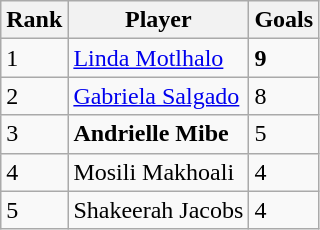<table class="wikitable sortable">
<tr>
<th width =>Rank</th>
<th width =>Player</th>
<th width =>Goals</th>
</tr>
<tr>
<td>1</td>
<td align=centre><a href='#'>Linda Motlhalo</a></td>
<td><strong>9</strong></td>
</tr>
<tr>
<td>2</td>
<td align=centre><a href='#'>Gabriela Salgado</a></td>
<td>8</td>
</tr>
<tr>
<td>3</td>
<td align=centre><strong>Andrielle Mibe</strong></td>
<td>5</td>
</tr>
<tr>
<td>4</td>
<td>Mosili Makhoali</td>
<td>4</td>
</tr>
<tr>
<td>5</td>
<td>Shakeerah Jacobs</td>
<td>4</td>
</tr>
</table>
